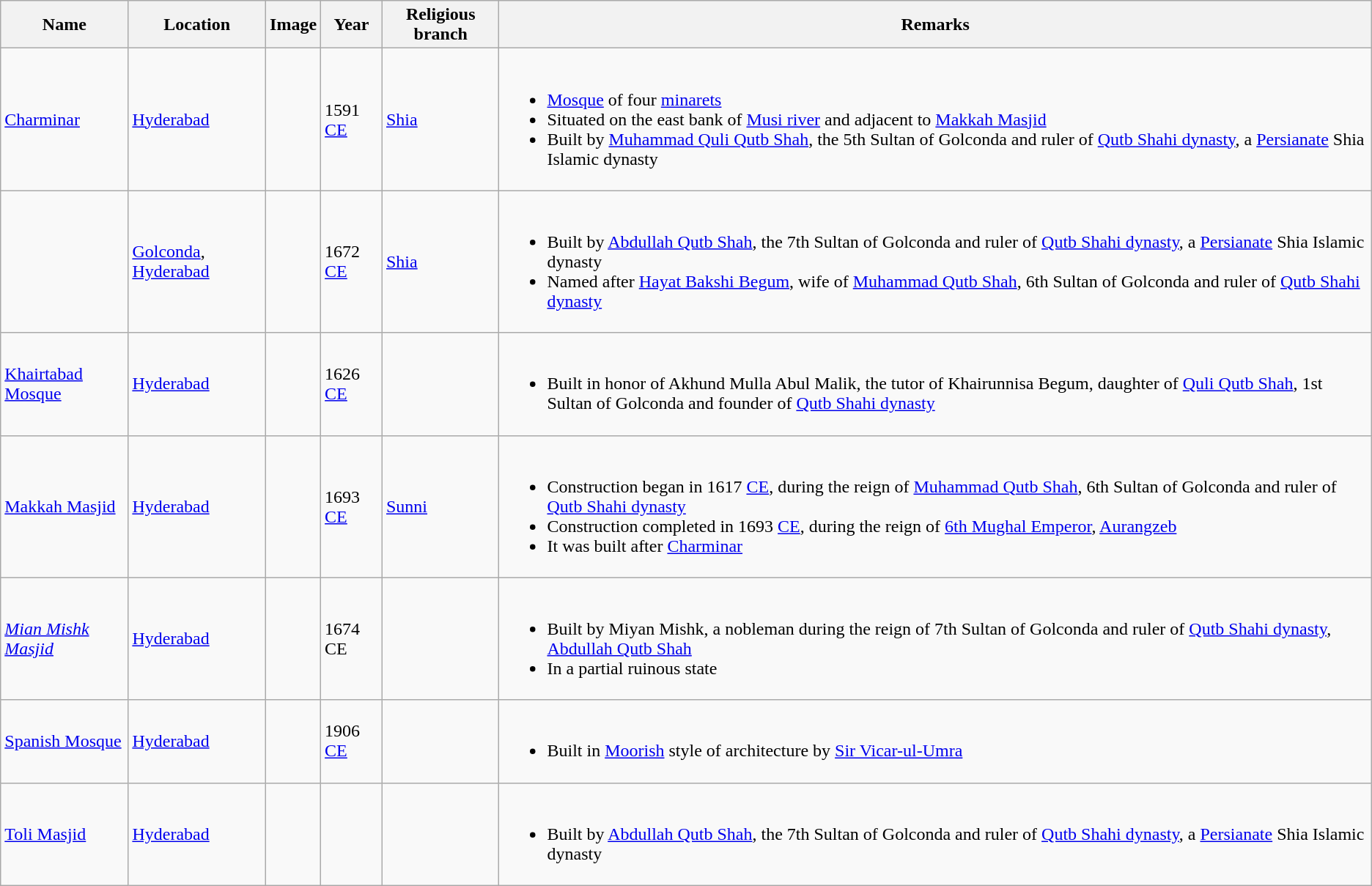<table class="wikitable sortable">
<tr>
<th>Name</th>
<th>Location</th>
<th>Image</th>
<th>Year</th>
<th>Religious branch</th>
<th>Remarks</th>
</tr>
<tr>
<td><a href='#'>Charminar</a></td>
<td><a href='#'>Hyderabad</a></td>
<td></td>
<td>1591 <a href='#'>CE</a></td>
<td><a href='#'>Shia</a></td>
<td><br><ul><li><a href='#'>Mosque</a> of four <a href='#'>minarets</a></li><li>Situated on the east bank of <a href='#'>Musi river</a> and adjacent to <a href='#'>Makkah Masjid</a></li><li>Built by <a href='#'>Muhammad Quli Qutb Shah</a>, the 5th Sultan of Golconda and ruler of <a href='#'>Qutb Shahi dynasty</a>, a <a href='#'>Persianate</a> Shia Islamic dynasty</li></ul></td>
</tr>
<tr>
<td></td>
<td><a href='#'>Golconda</a>, <a href='#'>Hyderabad</a></td>
<td></td>
<td>1672 <a href='#'>CE</a></td>
<td><a href='#'>Shia</a></td>
<td><br><ul><li>Built by <a href='#'>Abdullah Qutb Shah</a>, the 7th Sultan of Golconda and ruler of <a href='#'>Qutb Shahi dynasty</a>, a <a href='#'>Persianate</a> Shia Islamic dynasty</li><li>Named after <a href='#'>Hayat Bakshi Begum</a>, wife of <a href='#'>Muhammad Qutb Shah</a>, 6th Sultan of Golconda and ruler of <a href='#'>Qutb Shahi dynasty</a></li></ul></td>
</tr>
<tr>
<td><a href='#'>Khairtabad Mosque</a></td>
<td><a href='#'>Hyderabad</a></td>
<td></td>
<td>1626 <a href='#'>CE</a></td>
<td></td>
<td><br><ul><li>Built in honor of Akhund Mulla Abul Malik, the tutor of Khairunnisa Begum, daughter of <a href='#'>Quli Qutb Shah</a>, 1st Sultan of Golconda and founder of <a href='#'>Qutb Shahi dynasty</a></li></ul></td>
</tr>
<tr>
<td><a href='#'>Makkah Masjid</a></td>
<td><a href='#'>Hyderabad</a></td>
<td></td>
<td>1693 <a href='#'>CE</a></td>
<td><a href='#'>Sunni</a></td>
<td><br><ul><li>Construction began in 1617 <a href='#'>CE</a>, during the reign of <a href='#'>Muhammad Qutb Shah</a>, 6th Sultan of Golconda and ruler of <a href='#'>Qutb Shahi dynasty</a></li><li>Construction completed in 1693 <a href='#'>CE</a>, during the reign of <a href='#'>6th Mughal Emperor</a>, <a href='#'>Aurangzeb</a></li><li>It was built after <a href='#'>Charminar</a></li></ul></td>
</tr>
<tr>
<td><em><a href='#'>Mian Mishk Masjid</a></em></td>
<td><a href='#'>Hyderabad</a></td>
<td></td>
<td>1674 CE</td>
<td></td>
<td><br><ul><li>Built by Miyan Mishk, a nobleman during the reign of 7th Sultan of Golconda and ruler of <a href='#'>Qutb Shahi dynasty</a>, <a href='#'>Abdullah Qutb Shah</a></li><li>In a partial ruinous state</li></ul></td>
</tr>
<tr>
<td><a href='#'>Spanish Mosque</a></td>
<td><a href='#'>Hyderabad</a></td>
<td></td>
<td>1906 <a href='#'>CE</a></td>
<td></td>
<td><br><ul><li>Built in <a href='#'>Moorish</a> style of architecture by <a href='#'>Sir Vicar-ul-Umra</a></li></ul></td>
</tr>
<tr>
<td><a href='#'>Toli Masjid</a></td>
<td><a href='#'>Hyderabad</a></td>
<td></td>
<td></td>
<td></td>
<td><br><ul><li>Built by <a href='#'>Abdullah Qutb Shah</a>, the 7th Sultan of Golconda and ruler of <a href='#'>Qutb Shahi dynasty</a>, a <a href='#'>Persianate</a> Shia Islamic dynasty</li></ul></td>
</tr>
</table>
